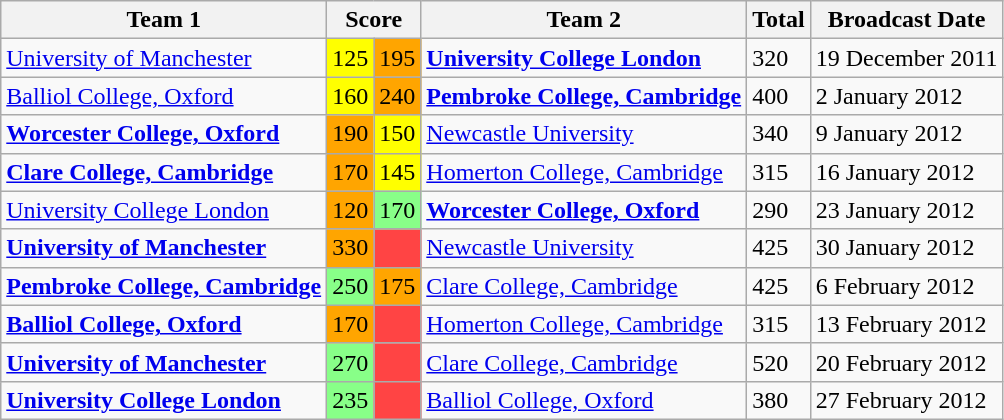<table class="wikitable" border="1">
<tr>
<th>Team 1</th>
<th colspan=2>Score</th>
<th>Team 2</th>
<th>Total</th>
<th>Broadcast Date</th>
</tr>
<tr>
<td><a href='#'>University of Manchester</a></td>
<td style="background:yellow">125</td>
<td style="background:orange">195</td>
<td><strong><a href='#'>University College London</a></strong></td>
<td>320</td>
<td>19 December 2011</td>
</tr>
<tr>
<td><a href='#'>Balliol College, Oxford</a></td>
<td style="background:yellow">160</td>
<td style="background:orange">240</td>
<td><strong><a href='#'>Pembroke College, Cambridge</a></strong></td>
<td>400</td>
<td>2 January 2012</td>
</tr>
<tr>
<td><strong><a href='#'>Worcester College, Oxford</a></strong></td>
<td style="background:orange">190</td>
<td style="background:yellow">150</td>
<td><a href='#'>Newcastle University</a></td>
<td>340</td>
<td>9 January 2012</td>
</tr>
<tr>
<td><strong><a href='#'>Clare College, Cambridge</a></strong></td>
<td style="background:orange">170</td>
<td style="background:yellow">145</td>
<td><a href='#'>Homerton College, Cambridge</a></td>
<td>315</td>
<td>16 January 2012</td>
</tr>
<tr>
<td><a href='#'>University College London</a></td>
<td style="background:orange">120</td>
<td style="background:#88ff88">170</td>
<td><strong><a href='#'>Worcester College, Oxford</a></strong></td>
<td>290</td>
<td>23 January 2012</td>
</tr>
<tr>
<td><strong><a href='#'>University of Manchester</a></strong></td>
<td style="background:orange">330</td>
<td style="background:#ff4444"></td>
<td><a href='#'>Newcastle University</a></td>
<td>425</td>
<td>30 January 2012</td>
</tr>
<tr>
<td><strong><a href='#'>Pembroke College, Cambridge</a></strong></td>
<td style="background:#88ff88">250</td>
<td style="background:orange">175</td>
<td><a href='#'>Clare College, Cambridge</a></td>
<td>425</td>
<td>6 February 2012</td>
</tr>
<tr>
<td><strong><a href='#'>Balliol College, Oxford</a></strong></td>
<td style="background:orange">170</td>
<td style="background:#ff4444"></td>
<td><a href='#'>Homerton College, Cambridge</a></td>
<td>315</td>
<td>13 February 2012</td>
</tr>
<tr>
<td><strong><a href='#'>University of Manchester</a></strong></td>
<td style="background:#88ff88">270</td>
<td style="background:#ff4444"></td>
<td><a href='#'>Clare College, Cambridge</a></td>
<td>520</td>
<td>20 February 2012</td>
</tr>
<tr>
<td><strong><a href='#'>University College London</a></strong></td>
<td style="background:#88ff88">235</td>
<td style="background:#ff4444"></td>
<td><a href='#'>Balliol College, Oxford</a></td>
<td>380</td>
<td>27 February 2012</td>
</tr>
</table>
